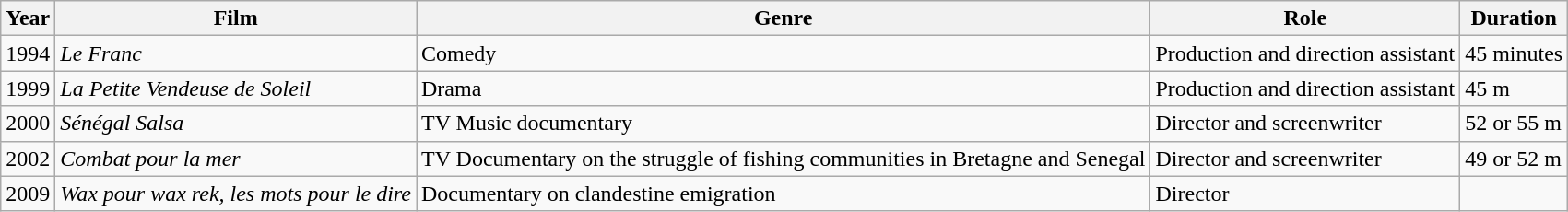<table class="wikitable" border="1">
<tr>
<th>Year</th>
<th>Film</th>
<th>Genre</th>
<th>Role</th>
<th>Duration</th>
</tr>
<tr>
<td>1994</td>
<td><em>Le Franc</em></td>
<td>Comedy</td>
<td>Production and direction assistant</td>
<td>45 minutes</td>
</tr>
<tr>
<td>1999</td>
<td><em>La Petite Vendeuse de Soleil</em></td>
<td>Drama</td>
<td>Production and direction assistant</td>
<td>45 m</td>
</tr>
<tr>
<td>2000</td>
<td><em>Sénégal Salsa</em></td>
<td>TV Music documentary</td>
<td>Director and screenwriter</td>
<td>52 or 55 m</td>
</tr>
<tr>
<td>2002</td>
<td><em>Combat pour la mer</em></td>
<td>TV Documentary on the struggle of fishing communities in Bretagne and Senegal</td>
<td>Director and screenwriter</td>
<td>49 or 52 m</td>
</tr>
<tr>
<td>2009</td>
<td><em>Wax pour wax rek, les mots pour le dire</em></td>
<td>Documentary on clandestine emigration</td>
<td>Director</td>
<td></td>
</tr>
</table>
